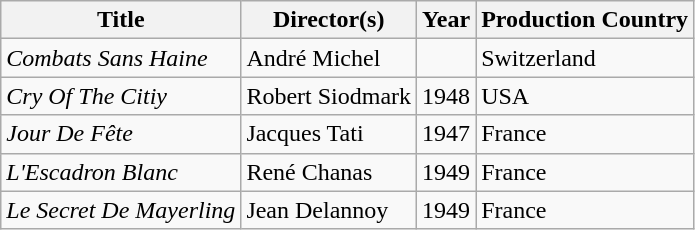<table class="wikitable sortable">
<tr>
<th>Title</th>
<th>Director(s)</th>
<th>Year</th>
<th>Production Country</th>
</tr>
<tr>
<td><em>Combats Sans Haine</em></td>
<td>André Michel</td>
<td></td>
<td>Switzerland</td>
</tr>
<tr>
<td><em>Cry Of The Citiy</em></td>
<td>Robert Siodmark</td>
<td>1948</td>
<td>USA</td>
</tr>
<tr>
<td><em>Jour De Fête</em></td>
<td>Jacques Tati</td>
<td>1947</td>
<td>France</td>
</tr>
<tr>
<td><em>L'Escadron Blanc</em></td>
<td>René Chanas</td>
<td>1949</td>
<td>France</td>
</tr>
<tr>
<td><em>Le Secret De Mayerling</em></td>
<td>Jean Delannoy</td>
<td>1949</td>
<td>France</td>
</tr>
</table>
